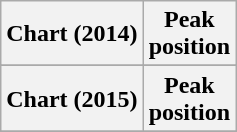<table class="wikitable sortable plainrowheaders" style="text-align:center">
<tr>
<th scope="col">Chart (2014)</th>
<th scope="col">Peak<br>position</th>
</tr>
<tr>
</tr>
<tr>
</tr>
<tr>
</tr>
<tr>
</tr>
<tr>
</tr>
<tr>
</tr>
<tr>
</tr>
<tr>
</tr>
<tr>
</tr>
<tr>
<th scope="col">Chart (2015)</th>
<th scope="col">Peak<br>position</th>
</tr>
<tr>
</tr>
</table>
